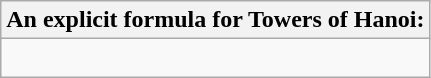<table class="wikitable">
<tr>
<th>An explicit formula for Towers of Hanoi:</th>
</tr>
<tr>
<td><br></td>
</tr>
</table>
